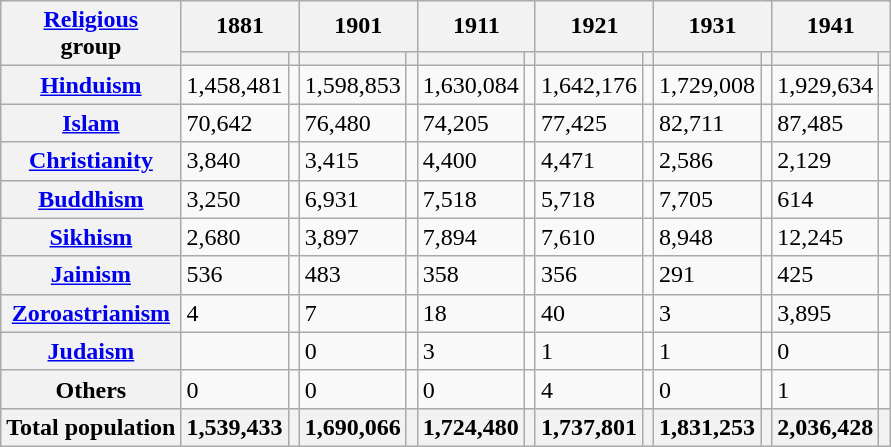<table class="wikitable collapsible sortable">
<tr>
<th rowspan="2"><a href='#'>Religious</a><br>group</th>
<th colspan="2">1881</th>
<th colspan="2">1901</th>
<th colspan="2">1911</th>
<th colspan="2">1921</th>
<th colspan="2">1931</th>
<th colspan="2">1941</th>
</tr>
<tr>
<th><a href='#'></a></th>
<th></th>
<th></th>
<th></th>
<th></th>
<th></th>
<th></th>
<th></th>
<th></th>
<th></th>
<th></th>
<th></th>
</tr>
<tr>
<th><a href='#'>Hinduism</a> </th>
<td>1,458,481</td>
<td></td>
<td>1,598,853</td>
<td></td>
<td>1,630,084</td>
<td></td>
<td>1,642,176</td>
<td></td>
<td>1,729,008</td>
<td></td>
<td>1,929,634</td>
<td></td>
</tr>
<tr>
<th><a href='#'>Islam</a> </th>
<td>70,642</td>
<td></td>
<td>76,480</td>
<td></td>
<td>74,205</td>
<td></td>
<td>77,425</td>
<td></td>
<td>82,711</td>
<td></td>
<td>87,485</td>
<td></td>
</tr>
<tr>
<th><a href='#'>Christianity</a> </th>
<td>3,840</td>
<td></td>
<td>3,415</td>
<td></td>
<td>4,400</td>
<td></td>
<td>4,471</td>
<td></td>
<td>2,586</td>
<td></td>
<td>2,129</td>
<td></td>
</tr>
<tr>
<th><a href='#'>Buddhism</a> </th>
<td>3,250</td>
<td></td>
<td>6,931</td>
<td></td>
<td>7,518</td>
<td></td>
<td>5,718</td>
<td></td>
<td>7,705</td>
<td></td>
<td>614</td>
<td></td>
</tr>
<tr>
<th><a href='#'>Sikhism</a> </th>
<td>2,680</td>
<td></td>
<td>3,897</td>
<td></td>
<td>7,894</td>
<td></td>
<td>7,610</td>
<td></td>
<td>8,948</td>
<td></td>
<td>12,245</td>
<td></td>
</tr>
<tr>
<th><a href='#'>Jainism</a> </th>
<td>536</td>
<td></td>
<td>483</td>
<td></td>
<td>358</td>
<td></td>
<td>356</td>
<td></td>
<td>291</td>
<td></td>
<td>425</td>
<td></td>
</tr>
<tr>
<th><a href='#'>Zoroastrianism</a> </th>
<td>4</td>
<td></td>
<td>7</td>
<td></td>
<td>18</td>
<td></td>
<td>40</td>
<td></td>
<td>3</td>
<td></td>
<td>3,895</td>
<td></td>
</tr>
<tr>
<th><a href='#'>Judaism</a> </th>
<td></td>
<td></td>
<td>0</td>
<td></td>
<td>3</td>
<td></td>
<td>1</td>
<td></td>
<td>1</td>
<td></td>
<td>0</td>
<td></td>
</tr>
<tr>
<th>Others</th>
<td>0</td>
<td></td>
<td>0</td>
<td></td>
<td>0</td>
<td></td>
<td>4</td>
<td></td>
<td>0</td>
<td></td>
<td>1</td>
<td></td>
</tr>
<tr>
<th>Total population</th>
<th>1,539,433</th>
<th></th>
<th>1,690,066</th>
<th></th>
<th>1,724,480</th>
<th></th>
<th>1,737,801</th>
<th></th>
<th>1,831,253</th>
<th></th>
<th>2,036,428</th>
<th></th>
</tr>
</table>
